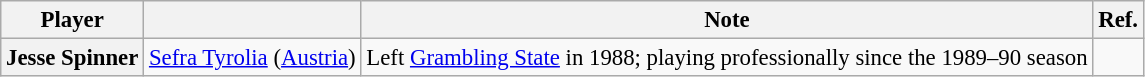<table class="wikitable sortable plainrowheaders" style="text-align:left; font-size:95%">
<tr>
<th>Player</th>
<th></th>
<th class=unsortable>Note</th>
<th class=unsortable>Ref.</th>
</tr>
<tr>
<th scope="row"> Jesse Spinner</th>
<td><a href='#'>Sefra Tyrolia</a> (<a href='#'>Austria</a>)</td>
<td>Left <a href='#'>Grambling State</a> in 1988; playing professionally since the 1989–90 season</td>
<td align=center></td>
</tr>
</table>
